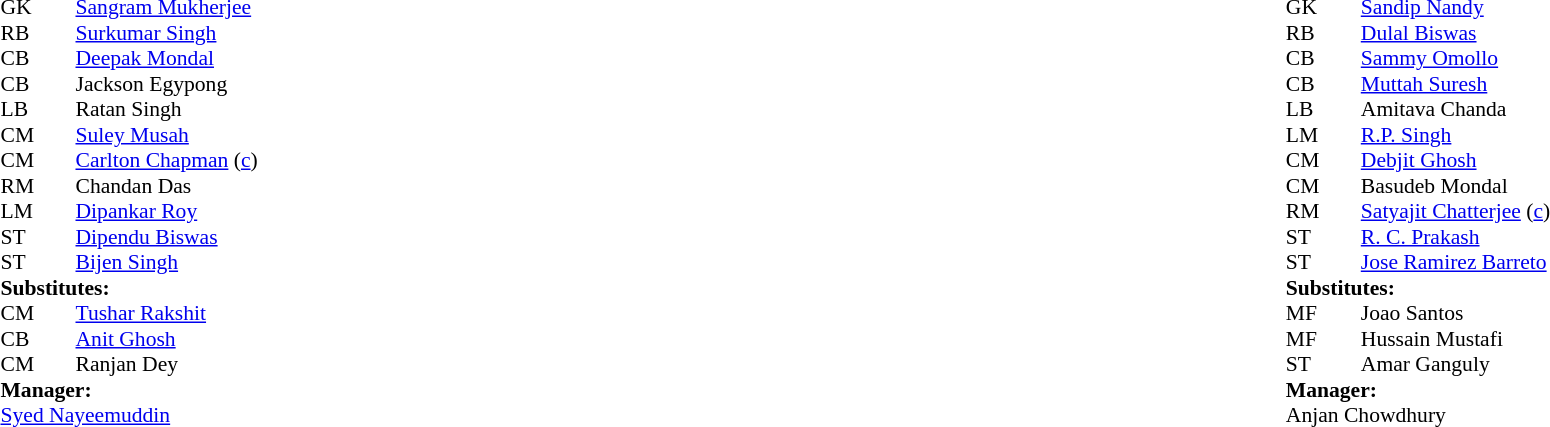<table width="100%">
<tr>
<td valign="top" width="40%"><br><table style="font-size: 90%" cellspacing="0" cellpadding="0">
<tr>
<td colspan="4"></td>
</tr>
<tr>
<th width="25"></th>
<th width="25"></th>
</tr>
<tr>
<td>GK</td>
<td></td>
<td> <a href='#'>Sangram Mukherjee</a></td>
</tr>
<tr>
<td>RB</td>
<td></td>
<td> <a href='#'>Surkumar Singh</a></td>
</tr>
<tr>
<td>CB</td>
<td></td>
<td> <a href='#'>Deepak Mondal</a></td>
</tr>
<tr>
<td>CB</td>
<td></td>
<td> Jackson Egypong</td>
</tr>
<tr>
<td>LB</td>
<td></td>
<td> Ratan Singh</td>
</tr>
<tr>
<td>CM</td>
<td></td>
<td> <a href='#'>Suley Musah</a></td>
</tr>
<tr>
<td>CM</td>
<td></td>
<td> <a href='#'>Carlton Chapman</a> (<a href='#'>c</a>)</td>
<td></td>
<td></td>
</tr>
<tr>
<td>RM</td>
<td></td>
<td> Chandan Das</td>
</tr>
<tr>
<td>LM</td>
<td></td>
<td> <a href='#'>Dipankar Roy</a></td>
<td></td>
<td></td>
</tr>
<tr>
<td>ST</td>
<td></td>
<td> <a href='#'>Dipendu Biswas</a></td>
</tr>
<tr>
<td>ST</td>
<td></td>
<td> <a href='#'>Bijen Singh</a></td>
</tr>
<tr>
<td colspan=4><strong>Substitutes:</strong></td>
</tr>
<tr>
<td>CM</td>
<td></td>
<td> <a href='#'>Tushar Rakshit</a></td>
<td></td>
<td></td>
<td></td>
<td></td>
</tr>
<tr>
<td>CB</td>
<td></td>
<td> <a href='#'>Anit Ghosh</a></td>
<td></td>
<td></td>
</tr>
<tr>
<td>CM</td>
<td></td>
<td> Ranjan Dey</td>
<td></td>
<td></td>
</tr>
<tr>
<td colspan=4><strong>Manager:</strong></td>
</tr>
<tr>
<td colspan="4"> <a href='#'>Syed Nayeemuddin</a></td>
</tr>
</table>
</td>
<td valign="top"></td>
<td valign="top" width="50%"><br><table style="font-size: 90%" cellspacing="0" cellpadding="0" align=center>
<tr>
<td colspan="4"></td>
</tr>
<tr>
<th width="25"></th>
<th width="25"></th>
</tr>
<tr>
<td>GK</td>
<td></td>
<td> <a href='#'>Sandip Nandy</a></td>
</tr>
<tr>
<td>RB</td>
<td></td>
<td> <a href='#'>Dulal Biswas</a></td>
</tr>
<tr>
<td>CB</td>
<td></td>
<td> <a href='#'>Sammy Omollo</a></td>
</tr>
<tr>
<td>CB</td>
<td></td>
<td> <a href='#'>Muttah Suresh</a></td>
<td></td>
</tr>
<tr>
<td>LB</td>
<td></td>
<td> Amitava Chanda</td>
</tr>
<tr>
<td>LM</td>
<td></td>
<td> <a href='#'>R.P. Singh</a></td>
<td></td>
</tr>
<tr>
<td>CM</td>
<td></td>
<td> <a href='#'>Debjit Ghosh</a></td>
</tr>
<tr>
<td>CM</td>
<td></td>
<td> Basudeb Mondal</td>
</tr>
<tr>
<td>RM</td>
<td></td>
<td> <a href='#'>Satyajit Chatterjee</a> (<a href='#'>c</a>)</td>
</tr>
<tr>
<td>ST</td>
<td></td>
<td> <a href='#'>R. C. Prakash</a></td>
</tr>
<tr>
<td>ST</td>
<td></td>
<td> <a href='#'>Jose Ramirez Barreto</a></td>
</tr>
<tr>
<td colspan=4><strong>Substitutes:</strong></td>
</tr>
<tr>
<td>MF</td>
<td></td>
<td> Joao Santos</td>
<td></td>
<td></td>
<td></td>
</tr>
<tr>
<td>MF</td>
<td></td>
<td> Hussain Mustafi</td>
<td></td>
</tr>
<tr>
<td>ST</td>
<td></td>
<td> Amar Ganguly</td>
<td></td>
</tr>
<tr>
<td colspan=4><strong>Manager:</strong></td>
</tr>
<tr>
<td colspan="4"> Anjan Chowdhury</td>
</tr>
</table>
</td>
</tr>
</table>
